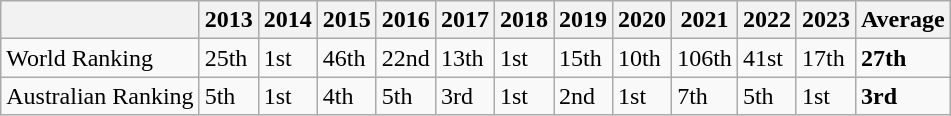<table class="wikitable">
<tr>
<th></th>
<th>2013</th>
<th>2014</th>
<th>2015</th>
<th>2016</th>
<th>2017</th>
<th>2018</th>
<th>2019</th>
<th>2020</th>
<th>2021</th>
<th>2022</th>
<th>2023</th>
<th>Average</th>
</tr>
<tr>
<td>World Ranking</td>
<td>25th</td>
<td>1st</td>
<td>46th</td>
<td>22nd</td>
<td>13th</td>
<td>1st</td>
<td>15th</td>
<td>10th</td>
<td>106th</td>
<td>41st</td>
<td>17th</td>
<td><strong>27th</strong></td>
</tr>
<tr>
<td>Australian Ranking</td>
<td>5th</td>
<td>1st</td>
<td>4th</td>
<td>5th</td>
<td>3rd</td>
<td>1st</td>
<td>2nd</td>
<td>1st</td>
<td>7th</td>
<td>5th</td>
<td>1st</td>
<td><strong>3rd</strong></td>
</tr>
</table>
